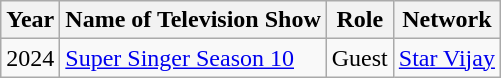<table class="wikitable">
<tr>
<th>Year</th>
<th>Name of Television Show</th>
<th>Role</th>
<th>Network</th>
</tr>
<tr>
<td>2024</td>
<td><a href='#'>Super Singer Season 10</a></td>
<td>Guest</td>
<td><a href='#'>Star Vijay</a></td>
</tr>
</table>
